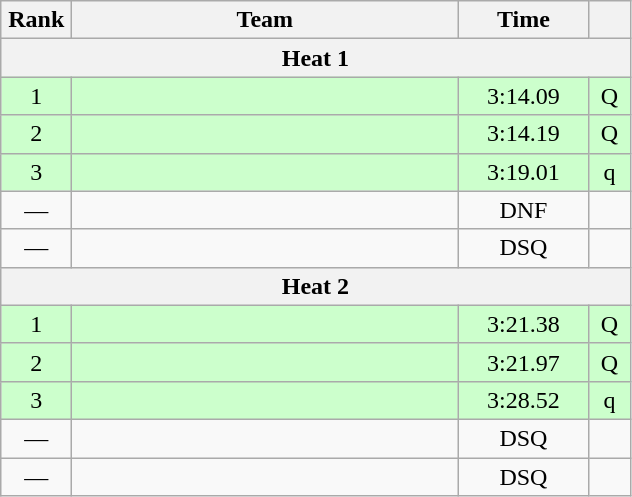<table class=wikitable style="text-align:center">
<tr>
<th width=40>Rank</th>
<th width=250>Team</th>
<th width=80>Time</th>
<th width=20></th>
</tr>
<tr>
<th colspan=4>Heat 1</th>
</tr>
<tr bgcolor="ccffcc">
<td>1</td>
<td align=left></td>
<td>3:14.09</td>
<td>Q</td>
</tr>
<tr bgcolor="ccffcc">
<td>2</td>
<td align=left></td>
<td>3:14.19</td>
<td>Q</td>
</tr>
<tr bgcolor="ccffcc">
<td>3</td>
<td align=left></td>
<td>3:19.01</td>
<td>q</td>
</tr>
<tr>
<td>—</td>
<td align=left></td>
<td>DNF</td>
<td></td>
</tr>
<tr>
<td>—</td>
<td align=left></td>
<td>DSQ</td>
<td></td>
</tr>
<tr>
<th colspan=4>Heat 2</th>
</tr>
<tr bgcolor="ccffcc">
<td>1</td>
<td align=left></td>
<td>3:21.38</td>
<td>Q</td>
</tr>
<tr bgcolor="ccffcc">
<td>2</td>
<td align=left></td>
<td>3:21.97</td>
<td>Q</td>
</tr>
<tr bgcolor="ccffcc">
<td>3</td>
<td align=left></td>
<td>3:28.52</td>
<td>q</td>
</tr>
<tr>
<td>—</td>
<td align=left></td>
<td>DSQ</td>
<td></td>
</tr>
<tr>
<td>—</td>
<td align=left></td>
<td>DSQ</td>
<td></td>
</tr>
</table>
